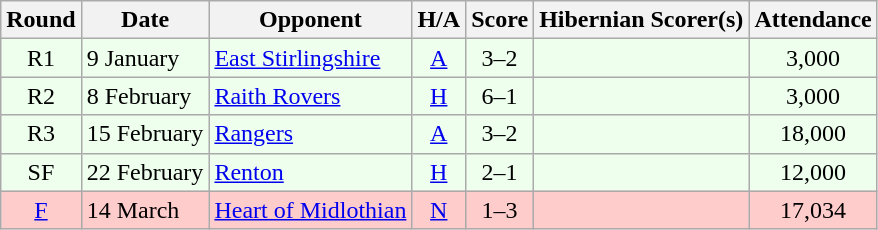<table class="wikitable" style="text-align:center">
<tr>
<th>Round</th>
<th>Date</th>
<th>Opponent</th>
<th>H/A</th>
<th>Score</th>
<th>Hibernian Scorer(s)</th>
<th>Attendance</th>
</tr>
<tr bgcolor=#EEFFEE>
<td>R1</td>
<td align=left>9 January</td>
<td align=left><a href='#'>East Stirlingshire</a></td>
<td><a href='#'>A</a></td>
<td>3–2</td>
<td align=left></td>
<td>3,000</td>
</tr>
<tr bgcolor=#EEFFEE>
<td>R2</td>
<td align=left>8 February</td>
<td align=left><a href='#'>Raith Rovers</a></td>
<td><a href='#'>H</a></td>
<td>6–1</td>
<td align=left></td>
<td>3,000</td>
</tr>
<tr bgcolor=#EEFFEE>
<td>R3</td>
<td align=left>15 February</td>
<td align=left><a href='#'>Rangers</a></td>
<td><a href='#'>A</a></td>
<td>3–2</td>
<td align=left></td>
<td>18,000</td>
</tr>
<tr bgcolor=#EEFFEE>
<td>SF</td>
<td align=left>22 February</td>
<td align=left><a href='#'>Renton</a></td>
<td><a href='#'>H</a></td>
<td>2–1</td>
<td align=left></td>
<td>12,000</td>
</tr>
<tr bgcolor=#FFCCCC>
<td><a href='#'>F</a></td>
<td align=left>14 March</td>
<td align=left><a href='#'>Heart of Midlothian</a></td>
<td><a href='#'>N</a></td>
<td>1–3</td>
<td align=left></td>
<td>17,034</td>
</tr>
</table>
